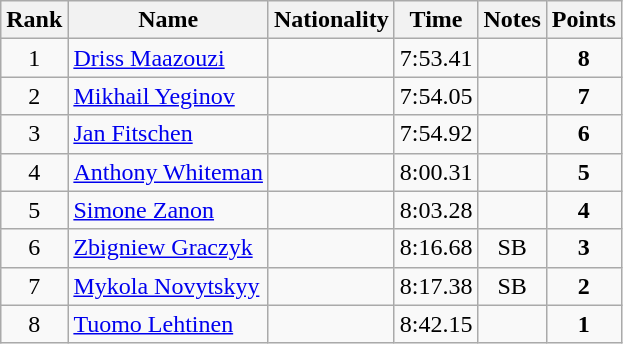<table class="wikitable sortable" style="text-align:center">
<tr>
<th>Rank</th>
<th>Name</th>
<th>Nationality</th>
<th>Time</th>
<th>Notes</th>
<th>Points</th>
</tr>
<tr>
<td>1</td>
<td align=left><a href='#'>Driss Maazouzi</a></td>
<td align=left></td>
<td>7:53.41</td>
<td></td>
<td><strong>8</strong></td>
</tr>
<tr>
<td>2</td>
<td align=left><a href='#'>Mikhail Yeginov</a></td>
<td align=left></td>
<td>7:54.05</td>
<td></td>
<td><strong>7</strong></td>
</tr>
<tr>
<td>3</td>
<td align=left><a href='#'>Jan Fitschen</a></td>
<td align=left></td>
<td>7:54.92</td>
<td></td>
<td><strong>6</strong></td>
</tr>
<tr>
<td>4</td>
<td align=left><a href='#'>Anthony Whiteman</a></td>
<td align=left></td>
<td>8:00.31</td>
<td></td>
<td><strong>5</strong></td>
</tr>
<tr>
<td>5</td>
<td align=left><a href='#'>Simone Zanon</a></td>
<td align=left></td>
<td>8:03.28</td>
<td></td>
<td><strong>4</strong></td>
</tr>
<tr>
<td>6</td>
<td align=left><a href='#'>Zbigniew Graczyk</a></td>
<td align=left></td>
<td>8:16.68</td>
<td>SB</td>
<td><strong>3</strong></td>
</tr>
<tr>
<td>7</td>
<td align=left><a href='#'>Mykola Novytskyy</a></td>
<td align=left></td>
<td>8:17.38</td>
<td>SB</td>
<td><strong>2</strong></td>
</tr>
<tr>
<td>8</td>
<td align=left><a href='#'>Tuomo Lehtinen</a></td>
<td align=left></td>
<td>8:42.15</td>
<td></td>
<td><strong>1</strong></td>
</tr>
</table>
